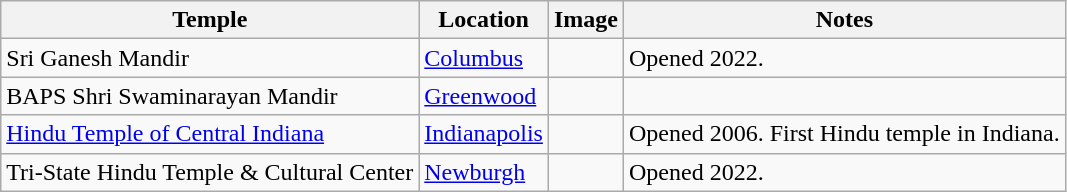<table class="wikitable sortable" id="tableTempleWikiIN">
<tr>
<th>Temple</th>
<th>Location</th>
<th>Image</th>
<th>Notes</th>
</tr>
<tr>
<td>Sri Ganesh Mandir</td>
<td><a href='#'>Columbus</a></td>
<td></td>
<td>Opened 2022.</td>
</tr>
<tr>
<td>BAPS Shri Swaminarayan Mandir</td>
<td><a href='#'>Greenwood</a></td>
<td></td>
<td></td>
</tr>
<tr>
<td><a href='#'>Hindu Temple of Central Indiana</a></td>
<td><a href='#'>Indianapolis</a><br><small></small></td>
<td></td>
<td>Opened 2006. First Hindu temple in Indiana.</td>
</tr>
<tr>
<td>Tri-State Hindu Temple & Cultural Center</td>
<td><a href='#'>Newburgh</a></td>
<td></td>
<td>Opened 2022.</td>
</tr>
</table>
